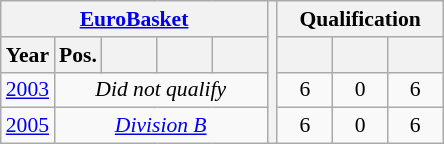<table class="wikitable" style="text-align: center;font-size:90%;">
<tr>
<th colspan=5><a href='#'>EuroBasket</a></th>
<th rowspan=4></th>
<th colspan=3>Qualification</th>
</tr>
<tr>
<th>Year</th>
<th>Pos.</th>
<th width=30></th>
<th width=30></th>
<th width=30></th>
<th width=30></th>
<th width=30></th>
<th width=30></th>
</tr>
<tr>
<td> <a href='#'>2003</a></td>
<td colspan=4><em>Did not qualify</em></td>
<td>6</td>
<td>0</td>
<td>6</td>
</tr>
<tr>
<td> <a href='#'>2005</a></td>
<td colspan=4><em><a href='#'>Division B</a></em></td>
<td>6</td>
<td>0</td>
<td>6</td>
</tr>
</table>
